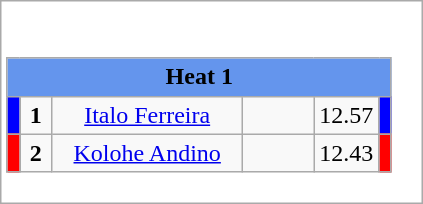<table class="wikitable" style="background:#fff;">
<tr>
<td><div><br><table class="wikitable">
<tr>
<td colspan="6"  style="text-align:center; background:#6495ed;"><strong>Heat 1</strong></td>
</tr>
<tr>
<td style="width:01px; background: #00f;"></td>
<td style="width:14px; text-align:center;"><strong>1</strong></td>
<td style="width:120px; text-align:center;"><a href='#'>Italo Ferreira</a></td>
<td style="width:40px; text-align:center;"></td>
<td style="width:20px; text-align:center;">12.57</td>
<td style="width:01px; background: #00f;"></td>
</tr>
<tr>
<td style="width:01px; background: #f00;"></td>
<td style="width:14px; text-align:center;"><strong>2</strong></td>
<td style="width:120px; text-align:center;"><a href='#'>Kolohe Andino</a></td>
<td style="width:40px; text-align:center;"></td>
<td style="width:20px; text-align:center;">12.43</td>
<td style="width:01px; background: #f00;"></td>
</tr>
</table>
</div></td>
</tr>
</table>
